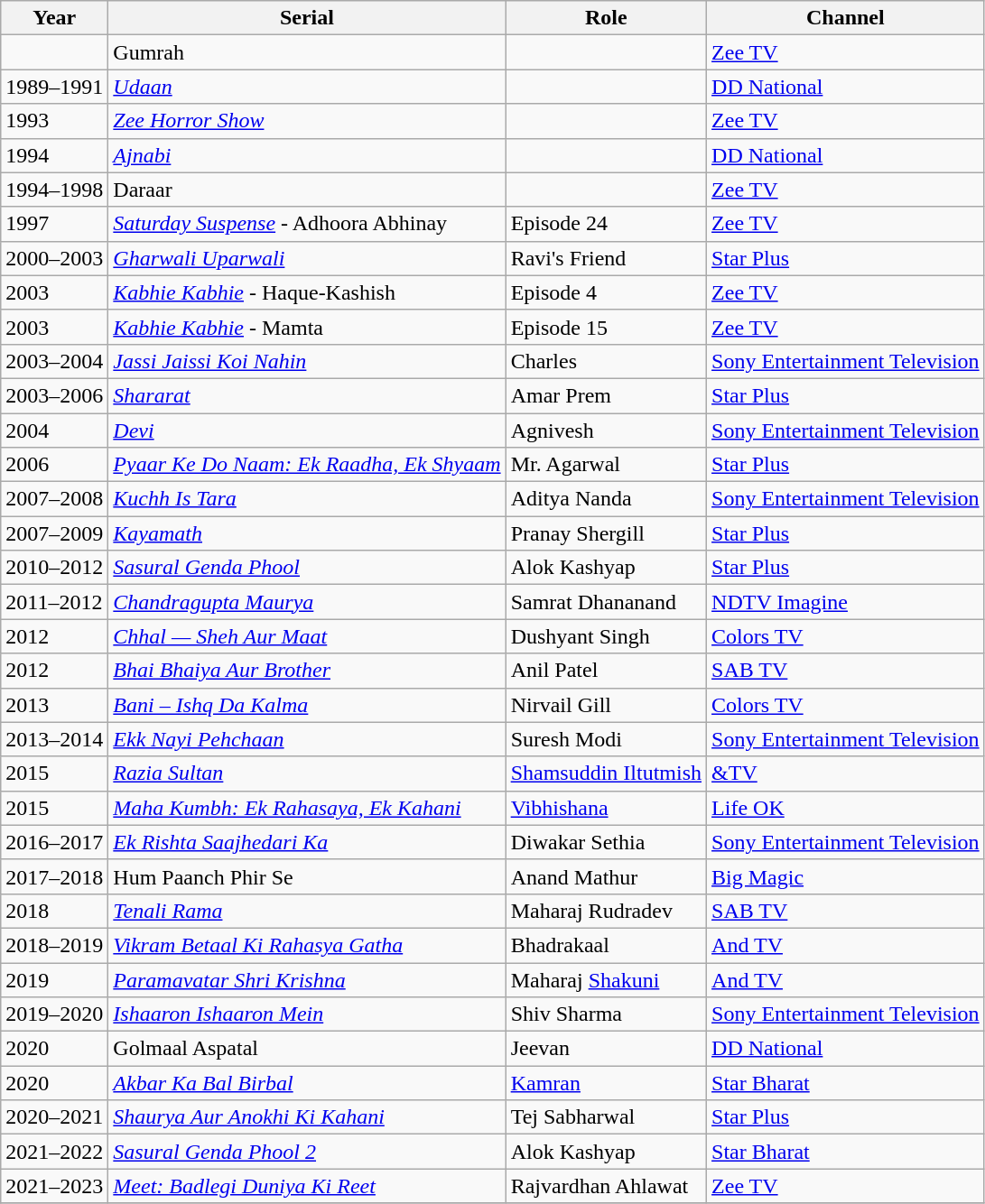<table class="wikitable sortable">
<tr>
<th>Year</th>
<th>Serial</th>
<th>Role</th>
<th>Channel</th>
</tr>
<tr>
<td></td>
<td>Gumrah </td>
<td></td>
<td><a href='#'>Zee TV</a></td>
</tr>
<tr>
<td>1989–1991</td>
<td><em><a href='#'>Udaan</a></em></td>
<td></td>
<td><a href='#'>DD National</a></td>
</tr>
<tr>
<td>1993</td>
<td><em><a href='#'>Zee Horror Show</a></em></td>
<td></td>
<td><a href='#'>Zee TV</a></td>
</tr>
<tr>
<td>1994</td>
<td><em><a href='#'>Ajnabi</a></em></td>
<td></td>
<td><a href='#'>DD National</a></td>
</tr>
<tr>
<td>1994–1998</td>
<td>Daraar</td>
<td></td>
<td><a href='#'>Zee TV</a></td>
</tr>
<tr>
<td>1997</td>
<td><em><a href='#'>Saturday Suspense</a></em> - Adhoora Abhinay</td>
<td>Episode 24</td>
<td><a href='#'>Zee TV</a></td>
</tr>
<tr>
<td>2000–2003</td>
<td><em><a href='#'>Gharwali Uparwali</a></em></td>
<td>Ravi's Friend</td>
<td><a href='#'>Star Plus</a></td>
</tr>
<tr>
<td>2003</td>
<td><em><a href='#'>Kabhie Kabhie</a></em> - Haque-Kashish</td>
<td>Episode 4</td>
<td><a href='#'>Zee TV</a></td>
</tr>
<tr>
<td>2003</td>
<td><em><a href='#'>Kabhie Kabhie</a></em> - Mamta</td>
<td>Episode 15</td>
<td><a href='#'>Zee TV</a></td>
</tr>
<tr>
<td>2003–2004</td>
<td><em><a href='#'>Jassi Jaissi Koi Nahin</a></em></td>
<td>Charles</td>
<td><a href='#'>Sony Entertainment Television</a></td>
</tr>
<tr>
<td>2003–2006</td>
<td><em><a href='#'>Shararat</a></em></td>
<td>Amar Prem</td>
<td><a href='#'>Star Plus</a></td>
</tr>
<tr>
<td>2004</td>
<td><em><a href='#'>Devi</a></em></td>
<td>Agnivesh</td>
<td><a href='#'>Sony Entertainment Television</a></td>
</tr>
<tr>
<td>2006</td>
<td><em><a href='#'>Pyaar Ke Do Naam: Ek Raadha, Ek Shyaam</a></em></td>
<td>Mr. Agarwal</td>
<td><a href='#'>Star Plus</a></td>
</tr>
<tr>
<td>2007–2008</td>
<td><em><a href='#'>Kuchh Is Tara</a></em></td>
<td>Aditya Nanda</td>
<td><a href='#'>Sony Entertainment Television</a></td>
</tr>
<tr>
<td>2007–2009</td>
<td><em><a href='#'>Kayamath</a></em></td>
<td>Pranay Shergill</td>
<td><a href='#'>Star Plus</a></td>
</tr>
<tr>
<td>2010–2012</td>
<td><em><a href='#'>Sasural Genda Phool</a></em></td>
<td>Alok Kashyap</td>
<td><a href='#'>Star Plus</a></td>
</tr>
<tr>
<td>2011–2012</td>
<td><em><a href='#'>Chandragupta Maurya</a></em></td>
<td>Samrat Dhananand</td>
<td><a href='#'>NDTV Imagine</a></td>
</tr>
<tr>
<td>2012</td>
<td><em><a href='#'>Chhal — Sheh Aur Maat</a></em></td>
<td>Dushyant Singh</td>
<td><a href='#'>Colors TV</a></td>
</tr>
<tr>
<td>2012</td>
<td><em><a href='#'>Bhai Bhaiya Aur Brother</a></em></td>
<td>Anil Patel</td>
<td><a href='#'>SAB TV</a></td>
</tr>
<tr>
<td>2013</td>
<td><em><a href='#'>Bani – Ishq Da Kalma</a></em></td>
<td>Nirvail Gill</td>
<td><a href='#'>Colors TV</a></td>
</tr>
<tr>
<td>2013–2014</td>
<td><em><a href='#'>Ekk Nayi Pehchaan</a></em></td>
<td>Suresh Modi</td>
<td><a href='#'>Sony Entertainment Television</a></td>
</tr>
<tr>
<td>2015</td>
<td><em><a href='#'>Razia Sultan</a></em></td>
<td><a href='#'>Shamsuddin Iltutmish</a></td>
<td><a href='#'>&TV</a></td>
</tr>
<tr>
<td>2015</td>
<td><em><a href='#'>Maha Kumbh: Ek Rahasaya, Ek Kahani</a></em></td>
<td><a href='#'>Vibhishana</a></td>
<td><a href='#'>Life OK</a></td>
</tr>
<tr>
<td>2016–2017</td>
<td><em><a href='#'>Ek Rishta Saajhedari Ka</a></em></td>
<td>Diwakar Sethia</td>
<td><a href='#'>Sony Entertainment Television</a></td>
</tr>
<tr>
<td>2017–2018</td>
<td>Hum Paanch Phir Se</td>
<td>Anand Mathur</td>
<td><a href='#'>Big Magic</a></td>
</tr>
<tr>
<td>2018</td>
<td><em><a href='#'>Tenali Rama</a></em></td>
<td>Maharaj Rudradev</td>
<td><a href='#'>SAB TV</a></td>
</tr>
<tr>
<td>2018–2019</td>
<td><em><a href='#'>Vikram Betaal Ki Rahasya Gatha</a></em></td>
<td>Bhadrakaal</td>
<td><a href='#'>And TV</a></td>
</tr>
<tr>
<td>2019</td>
<td><em><a href='#'>Paramavatar Shri Krishna</a></em></td>
<td>Maharaj <a href='#'>Shakuni</a></td>
<td><a href='#'>And TV</a></td>
</tr>
<tr>
<td>2019–2020</td>
<td><em><a href='#'>Ishaaron Ishaaron Mein</a></em></td>
<td>Shiv Sharma</td>
<td><a href='#'>Sony Entertainment Television</a></td>
</tr>
<tr>
<td>2020</td>
<td>Golmaal Aspatal</td>
<td>Jeevan</td>
<td><a href='#'>DD National</a></td>
</tr>
<tr>
<td>2020</td>
<td><em><a href='#'>Akbar Ka Bal Birbal</a></em></td>
<td><a href='#'>Kamran</a></td>
<td><a href='#'>Star Bharat</a></td>
</tr>
<tr>
<td>2020–2021</td>
<td><em><a href='#'>Shaurya Aur Anokhi Ki Kahani</a></em></td>
<td>Tej Sabharwal</td>
<td><a href='#'>Star Plus</a></td>
</tr>
<tr>
<td>2021–2022</td>
<td><em><a href='#'>Sasural Genda Phool 2</a></em></td>
<td>Alok Kashyap</td>
<td><a href='#'>Star Bharat</a></td>
</tr>
<tr>
<td>2021–2023</td>
<td><em><a href='#'>Meet: Badlegi Duniya Ki Reet</a></em></td>
<td>Rajvardhan Ahlawat</td>
<td><a href='#'>Zee TV</a></td>
</tr>
<tr>
</tr>
</table>
